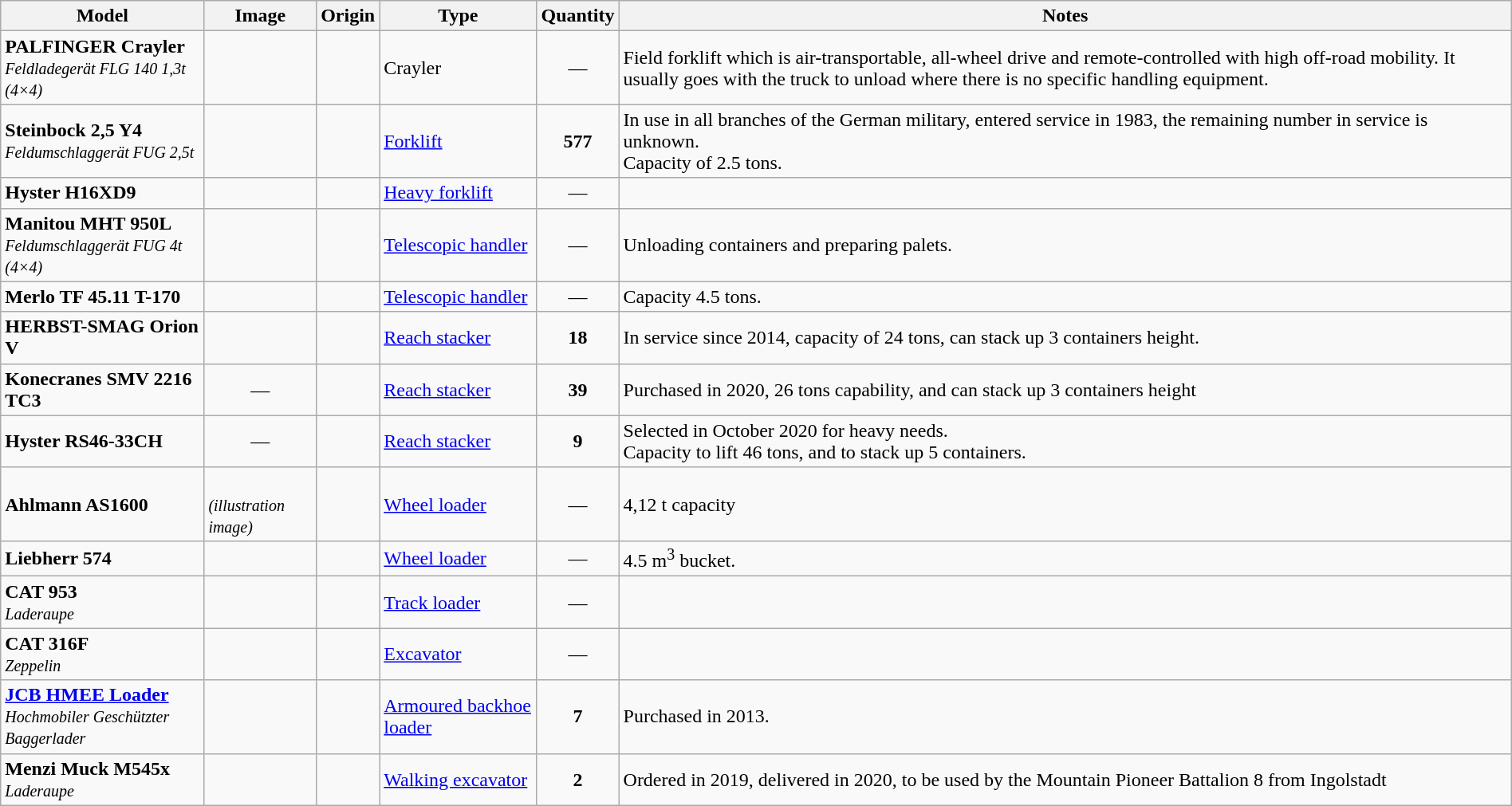<table class="wikitable" style="width:100%;">
<tr>
<th>Model</th>
<th>Image</th>
<th>Origin</th>
<th>Type</th>
<th>Quantity</th>
<th>Notes</th>
</tr>
<tr>
<td><strong>PALFINGER Crayler</strong><br><em><small>Feldladegerät FLG 140 1,3t (4×4)</small></em></td>
<td></td>
<td><small></small></td>
<td>Crayler</td>
<td style="text-align: center;">—</td>
<td>Field forklift which is air-transportable, all-wheel drive and remote-controlled with high off-road mobility. It usually goes with the truck to unload where there is no specific handling equipment.</td>
</tr>
<tr>
<td><strong>Steinbock 2,5 Y4</strong><br><em><small>Feldumschlaggerät FUG 2,5t</small></em></td>
<td></td>
<td><small></small></td>
<td><a href='#'>Forklift</a></td>
<td style="text-align: center;"><strong>577</strong></td>
<td>In use in all branches of the German military, entered service in 1983, the remaining number in service is unknown.<br>Capacity of 2.5 tons.</td>
</tr>
<tr>
<td><strong>Hyster H16XD9</strong></td>
<td></td>
<td><small></small></td>
<td><a href='#'>Heavy forklift</a></td>
<td style="text-align: center;">—</td>
<td></td>
</tr>
<tr>
<td><strong>Manitou MHT 950L</strong><br><em><small>Feldumschlaggerät FUG 4t (4×4)</small></em></td>
<td></td>
<td><small></small></td>
<td><a href='#'>Telescopic handler</a></td>
<td style="text-align: center;">—</td>
<td>Unloading containers and preparing palets.</td>
</tr>
<tr>
<td><strong>Merlo TF 45.11 T-170</strong></td>
<td style="text-align: center;"></td>
<td><small></small></td>
<td><a href='#'>Telescopic handler</a></td>
<td style="text-align: center;">—</td>
<td>Capacity 4.5 tons.</td>
</tr>
<tr>
<td><strong>HERBST-SMAG Orion V</strong></td>
<td style="text-align: center;"></td>
<td><small></small></td>
<td><a href='#'>Reach stacker</a></td>
<td style="text-align: center;"><strong>18</strong></td>
<td>In service since 2014, capacity of 24 tons, can stack up 3 containers height.</td>
</tr>
<tr>
<td><strong>Konecranes SMV 2216 TC3</strong></td>
<td style="text-align: center;">—</td>
<td><small></small></td>
<td><a href='#'>Reach stacker</a></td>
<td style="text-align: center;"><strong>39</strong></td>
<td>Purchased in 2020, 26 tons capability, and can stack up 3 containers height</td>
</tr>
<tr>
<td><strong>Hyster RS46-33CH</strong></td>
<td style="text-align: center;">—</td>
<td><small></small></td>
<td><a href='#'>Reach stacker</a></td>
<td style="text-align: center;"><strong>9</strong></td>
<td>Selected in October 2020 for heavy needs.<br>Capacity to lift 46 tons, and to stack up 5 containers.</td>
</tr>
<tr>
<td><strong>Ahlmann AS1600</strong></td>
<td><br><small><em>(illustration image)</em></small></td>
<td><small></small></td>
<td><a href='#'>Wheel loader</a></td>
<td style="text-align: center;">—</td>
<td>4,12 t capacity</td>
</tr>
<tr>
<td><strong>Liebherr 574</strong></td>
<td></td>
<td><small></small></td>
<td><a href='#'>Wheel loader</a></td>
<td style="text-align: center;">—</td>
<td>4.5 m<sup>3</sup> bucket.</td>
</tr>
<tr>
<td><strong>CAT 953</strong><br><em><small>Laderaupe</small></em></td>
<td></td>
<td><small></small></td>
<td><a href='#'>Track loader</a></td>
<td style="text-align: center;">—</td>
<td></td>
</tr>
<tr>
<td><strong>CAT 316F</strong><br><em><small>Zeppelin</small></em></td>
<td></td>
<td><small></small></td>
<td><a href='#'>Excavator</a></td>
<td style="text-align: center;">—</td>
<td></td>
</tr>
<tr>
<td><a href='#'><strong>JCB HMEE Loader</strong></a><br><em><small>Hochmobiler Geschützter Baggerlader</small></em></td>
<td></td>
<td><small></small></td>
<td><a href='#'>Armoured backhoe loader</a></td>
<td style="text-align: center;"><strong>7</strong></td>
<td>Purchased in 2013.</td>
</tr>
<tr>
<td><strong>Menzi Muck M545x</strong><br><em><small>Laderaupe</small></em></td>
<td></td>
<td><small></small></td>
<td><a href='#'>Walking excavator</a></td>
<td style="text-align: center;"><strong>2</strong></td>
<td>Ordered in 2019, delivered in 2020, to be used by the Mountain Pioneer Battalion 8 from Ingolstadt</td>
</tr>
</table>
